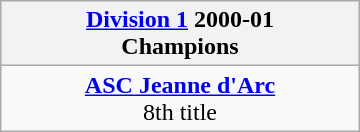<table class="wikitable" style="margin: 0 auto; width: 240px;">
<tr>
<th><a href='#'>Division 1</a> 2000-01<br>Champions</th>
</tr>
<tr>
<td align=center><strong><a href='#'>ASC Jeanne d'Arc</a></strong><br>8th title</td>
</tr>
</table>
